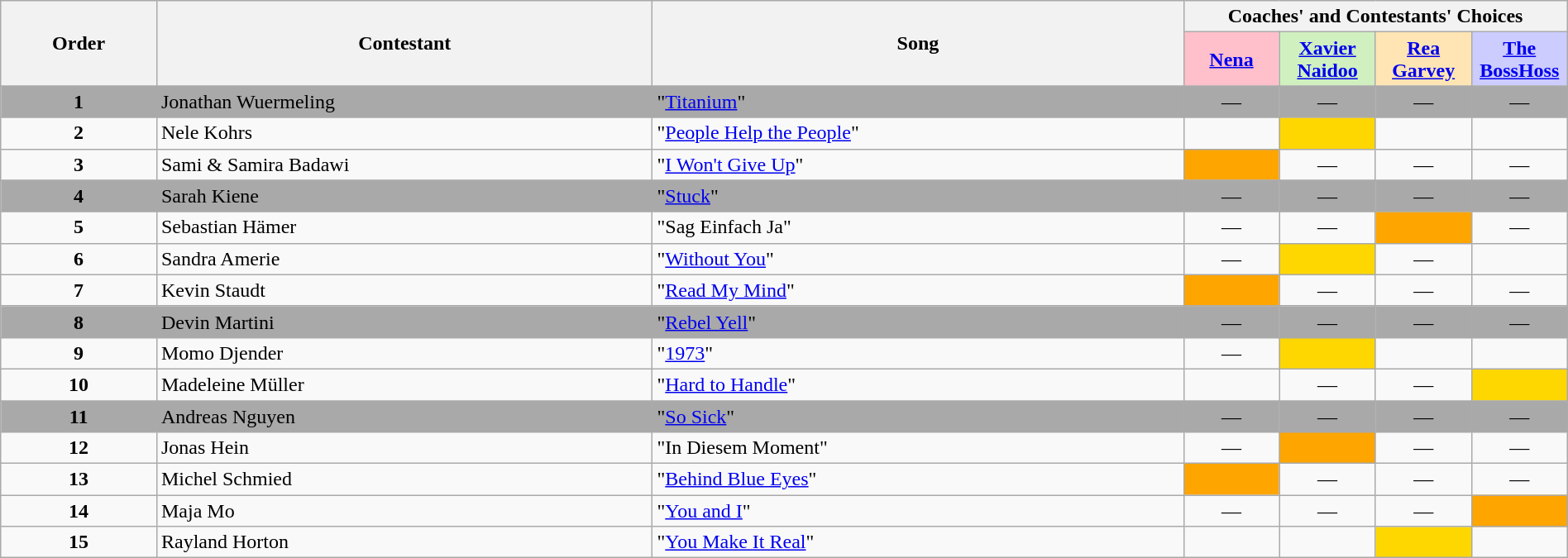<table class="wikitable" style="width:100%;">
<tr>
<th rowspan=2>Order</th>
<th rowspan=2>Contestant</th>
<th rowspan=2>Song</th>
<th colspan=4>Coaches' and Contestants' Choices</th>
</tr>
<tr>
<th style="background-color:pink" width="70"><a href='#'>Nena</a></th>
<th style="background-color:#d0f0c0" width="70"><a href='#'>Xavier Naidoo</a></th>
<th style="background-color:#ffe5b4" width="70"><a href='#'>Rea Garvey</a></th>
<th style="background-color:#ccf" width="70"><a href='#'>The BossHoss</a><br></th>
</tr>
<tr bgcolor=darkgrey>
<td align="center"><strong>1</strong></td>
<td>Jonathan Wuermeling</td>
<td>"<a href='#'>Titanium</a>"</td>
<td align="center">—</td>
<td align="center">—</td>
<td align="center">—</td>
<td align="center">—</td>
</tr>
<tr>
<td align="center"><strong>2</strong></td>
<td>Nele Kohrs</td>
<td>"<a href='#'>People Help the People</a>"</td>
<td style=";text-align:center;"></td>
<td style="background:gold;text-align:center;"></td>
<td style=";text-align:center;"></td>
<td style=";text-align:center;"></td>
</tr>
<tr>
<td align="center"><strong>3</strong></td>
<td>Sami & Samira Badawi</td>
<td>"<a href='#'>I Won't Give Up</a>"</td>
<td style="background:orange;text-align:center;"></td>
<td align="center">—</td>
<td align="center">—</td>
<td align="center">—</td>
</tr>
<tr bgcolor=darkgrey>
<td align="center"><strong>4</strong></td>
<td>Sarah Kiene</td>
<td>"<a href='#'>Stuck</a>"</td>
<td align="center">—</td>
<td align="center">—</td>
<td align="center">—</td>
<td align="center">—</td>
</tr>
<tr>
<td align="center"><strong>5</strong></td>
<td>Sebastian Hämer</td>
<td>"Sag Einfach Ja"</td>
<td align="center">—</td>
<td align="center">—</td>
<td style="background:orange;text-align:center;"></td>
<td align="center">—</td>
</tr>
<tr>
<td align="center"><strong>6</strong></td>
<td>Sandra Amerie</td>
<td>"<a href='#'>Without You</a>"</td>
<td align="center">—</td>
<td style="background:gold;text-align:center;"></td>
<td align="center">—</td>
<td style=";text-align:center;"></td>
</tr>
<tr>
<td align="center"><strong>7</strong></td>
<td>Kevin Staudt</td>
<td>"<a href='#'>Read My Mind</a>"</td>
<td style="background:orange;text-align:center;"></td>
<td align="center">—</td>
<td align="center">—</td>
<td align="center">—</td>
</tr>
<tr bgcolor=darkgrey>
<td align="center"><strong>8</strong></td>
<td>Devin Martini</td>
<td>"<a href='#'>Rebel Yell</a>"</td>
<td align="center">—</td>
<td align="center">—</td>
<td align="center">—</td>
<td align="center">—</td>
</tr>
<tr>
<td align="center"><strong>9</strong></td>
<td>Momo Djender</td>
<td>"<a href='#'>1973</a>"</td>
<td align="center">—</td>
<td style="background:gold;text-align:center;"></td>
<td style=";text-align:center;"></td>
<td style=";text-align:center;"></td>
</tr>
<tr>
<td align="center"><strong>10</strong></td>
<td>Madeleine Müller</td>
<td>"<a href='#'>Hard to Handle</a>"</td>
<td style=";text-align:center;"></td>
<td align="center">—</td>
<td align="center">—</td>
<td style="background:gold;text-align:center;"></td>
</tr>
<tr bgcolor=darkgrey>
<td align="center"><strong>11</strong></td>
<td>Andreas Nguyen</td>
<td>"<a href='#'>So Sick</a>"</td>
<td align="center">—</td>
<td align="center">—</td>
<td align="center">—</td>
<td align="center">—</td>
</tr>
<tr>
<td align="center"><strong>12</strong></td>
<td>Jonas Hein</td>
<td>"In Diesem Moment"</td>
<td align="center">—</td>
<td style="background:orange;text-align:center;"></td>
<td align="center">—</td>
<td align="center">—</td>
</tr>
<tr>
<td align="center"><strong>13</strong></td>
<td>Michel Schmied</td>
<td>"<a href='#'>Behind Blue Eyes</a>"</td>
<td style="background:orange;text-align:center;"></td>
<td align="center">—</td>
<td align="center">—</td>
<td align="center">—</td>
</tr>
<tr>
<td align="center"><strong>14</strong></td>
<td>Maja Mo</td>
<td>"<a href='#'>You and I</a>"</td>
<td align="center">—</td>
<td align="center">—</td>
<td align="center">—</td>
<td style="background:orange;text-align:center;"></td>
</tr>
<tr>
<td align="center"><strong>15</strong></td>
<td>Rayland Horton</td>
<td>"<a href='#'>You Make It Real</a>"</td>
<td style=";text-align:center;"></td>
<td style=";text-align:center;"></td>
<td style="background:gold;text-align:center;"></td>
<td style=";text-align:center;"></td>
</tr>
</table>
